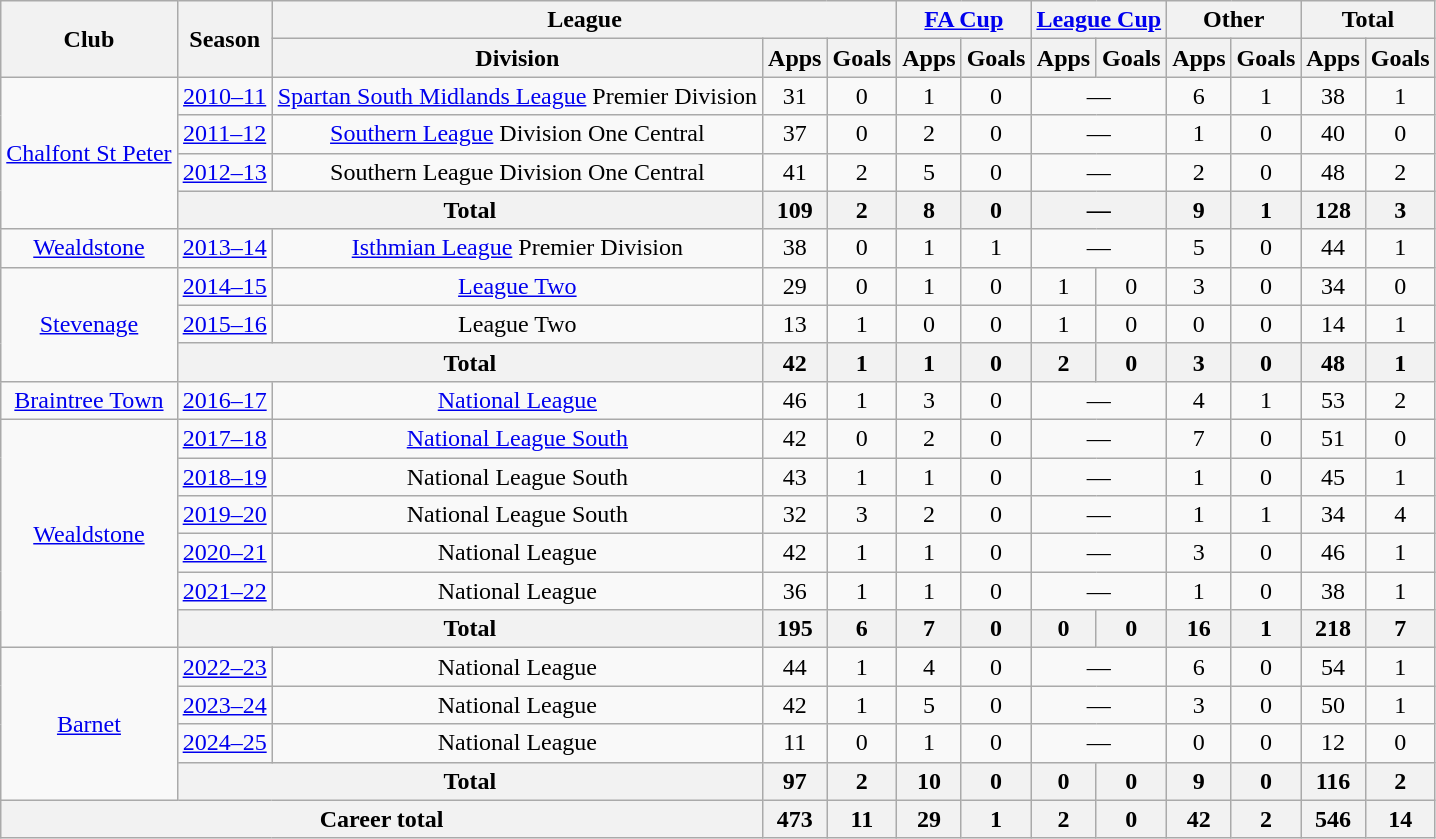<table class="wikitable" style="text-align: center;">
<tr>
<th rowspan=2>Club</th>
<th rowspan=2>Season</th>
<th colspan=3>League</th>
<th colspan=2><a href='#'>FA Cup</a></th>
<th colspan=2><a href='#'>League Cup</a></th>
<th colspan=2>Other</th>
<th colspan="2">Total</th>
</tr>
<tr>
<th>Division</th>
<th>Apps</th>
<th>Goals</th>
<th>Apps</th>
<th>Goals</th>
<th>Apps</th>
<th>Goals</th>
<th>Apps</th>
<th>Goals</th>
<th>Apps</th>
<th>Goals</th>
</tr>
<tr>
<td rowspan=4><a href='#'>Chalfont St Peter</a></td>
<td><a href='#'>2010–11</a></td>
<td><a href='#'>Spartan South Midlands League</a> Premier Division</td>
<td>31</td>
<td>0</td>
<td>1</td>
<td>0</td>
<td colspan=2>—</td>
<td>6</td>
<td>1</td>
<td>38</td>
<td>1</td>
</tr>
<tr>
<td><a href='#'>2011–12</a></td>
<td><a href='#'>Southern League</a> Division One Central</td>
<td>37</td>
<td>0</td>
<td>2</td>
<td>0</td>
<td colspan=2>—</td>
<td>1</td>
<td>0</td>
<td>40</td>
<td>0</td>
</tr>
<tr>
<td><a href='#'>2012–13</a></td>
<td>Southern League Division One Central</td>
<td>41</td>
<td>2</td>
<td>5</td>
<td>0</td>
<td colspan=2>—</td>
<td>2</td>
<td>0</td>
<td>48</td>
<td>2</td>
</tr>
<tr>
<th colspan="2">Total</th>
<th>109</th>
<th>2</th>
<th>8</th>
<th>0</th>
<th colspan="2">—</th>
<th>9</th>
<th>1</th>
<th>128</th>
<th>3</th>
</tr>
<tr>
<td><a href='#'>Wealdstone</a></td>
<td><a href='#'>2013–14</a></td>
<td><a href='#'>Isthmian League</a> Premier Division</td>
<td>38</td>
<td>0</td>
<td>1</td>
<td>1</td>
<td colspan=2>—</td>
<td>5</td>
<td>0</td>
<td>44</td>
<td>1</td>
</tr>
<tr>
<td rowspan=3><a href='#'>Stevenage</a></td>
<td><a href='#'>2014–15</a></td>
<td><a href='#'>League Two</a></td>
<td>29</td>
<td>0</td>
<td>1</td>
<td>0</td>
<td>1</td>
<td>0</td>
<td>3</td>
<td>0</td>
<td>34</td>
<td>0</td>
</tr>
<tr>
<td><a href='#'>2015–16</a></td>
<td>League Two</td>
<td>13</td>
<td>1</td>
<td>0</td>
<td>0</td>
<td>1</td>
<td>0</td>
<td>0</td>
<td>0</td>
<td>14</td>
<td>1</td>
</tr>
<tr>
<th colspan="2">Total</th>
<th>42</th>
<th>1</th>
<th>1</th>
<th>0</th>
<th>2</th>
<th>0</th>
<th>3</th>
<th>0</th>
<th>48</th>
<th>1</th>
</tr>
<tr>
<td><a href='#'>Braintree Town</a></td>
<td><a href='#'>2016–17</a></td>
<td><a href='#'>National League</a></td>
<td>46</td>
<td>1</td>
<td>3</td>
<td>0</td>
<td colspan=2>—</td>
<td>4</td>
<td>1</td>
<td>53</td>
<td>2</td>
</tr>
<tr>
<td rowspan=6><a href='#'>Wealdstone</a></td>
<td><a href='#'>2017–18</a></td>
<td><a href='#'>National League South</a></td>
<td>42</td>
<td>0</td>
<td>2</td>
<td>0</td>
<td colspan="2">—</td>
<td>7</td>
<td>0</td>
<td>51</td>
<td>0</td>
</tr>
<tr>
<td><a href='#'>2018–19</a></td>
<td>National League South</td>
<td>43</td>
<td>1</td>
<td>1</td>
<td>0</td>
<td colspan="2">—</td>
<td>1</td>
<td>0</td>
<td>45</td>
<td>1</td>
</tr>
<tr>
<td><a href='#'>2019–20</a></td>
<td>National League South</td>
<td>32</td>
<td>3</td>
<td>2</td>
<td>0</td>
<td colspan="2">—</td>
<td>1</td>
<td>1</td>
<td>34</td>
<td>4</td>
</tr>
<tr>
<td><a href='#'>2020–21</a></td>
<td>National League</td>
<td>42</td>
<td>1</td>
<td>1</td>
<td>0</td>
<td colspan="2">—</td>
<td>3</td>
<td>0</td>
<td>46</td>
<td>1</td>
</tr>
<tr>
<td><a href='#'>2021–22</a></td>
<td>National League</td>
<td>36</td>
<td>1</td>
<td>1</td>
<td>0</td>
<td colspan="2">—</td>
<td>1</td>
<td>0</td>
<td>38</td>
<td>1</td>
</tr>
<tr>
<th colspan="2">Total</th>
<th>195</th>
<th>6</th>
<th>7</th>
<th>0</th>
<th>0</th>
<th>0</th>
<th>16</th>
<th>1</th>
<th>218</th>
<th>7</th>
</tr>
<tr>
<td rowspan=4><a href='#'>Barnet</a></td>
<td><a href='#'>2022–23</a></td>
<td>National League</td>
<td>44</td>
<td>1</td>
<td>4</td>
<td>0</td>
<td colspan="2">—</td>
<td>6</td>
<td>0</td>
<td>54</td>
<td>1</td>
</tr>
<tr>
<td><a href='#'>2023–24</a></td>
<td>National League</td>
<td>42</td>
<td>1</td>
<td>5</td>
<td>0</td>
<td colspan="2">—</td>
<td>3</td>
<td>0</td>
<td>50</td>
<td>1</td>
</tr>
<tr>
<td><a href='#'>2024–25</a></td>
<td>National League</td>
<td>11</td>
<td>0</td>
<td>1</td>
<td>0</td>
<td colspan="2">—</td>
<td>0</td>
<td>0</td>
<td>12</td>
<td>0</td>
</tr>
<tr>
<th colspan="2">Total</th>
<th>97</th>
<th>2</th>
<th>10</th>
<th>0</th>
<th>0</th>
<th>0</th>
<th>9</th>
<th>0</th>
<th>116</th>
<th>2</th>
</tr>
<tr>
<th colspan=3>Career total</th>
<th>473</th>
<th>11</th>
<th>29</th>
<th>1</th>
<th>2</th>
<th>0</th>
<th>42</th>
<th>2</th>
<th>546</th>
<th>14</th>
</tr>
</table>
